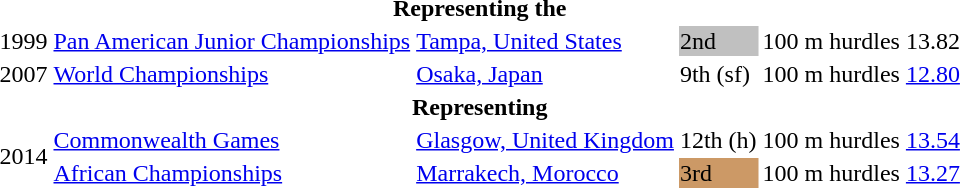<table>
<tr>
<th colspan="6">Representing the </th>
</tr>
<tr>
<td>1999</td>
<td><a href='#'>Pan American Junior Championships</a></td>
<td><a href='#'>Tampa, United States</a></td>
<td bgcolor=silver>2nd</td>
<td>100 m hurdles</td>
<td>13.82</td>
</tr>
<tr>
<td>2007</td>
<td><a href='#'>World Championships</a></td>
<td><a href='#'>Osaka, Japan</a></td>
<td>9th (sf)</td>
<td>100 m hurdles</td>
<td><a href='#'>12.80</a></td>
</tr>
<tr>
<th colspan="6">Representing </th>
</tr>
<tr>
<td rowspan=2>2014</td>
<td><a href='#'>Commonwealth Games</a></td>
<td><a href='#'>Glasgow, United Kingdom</a></td>
<td>12th (h)</td>
<td>100 m hurdles</td>
<td><a href='#'>13.54</a></td>
</tr>
<tr>
<td><a href='#'>African Championships</a></td>
<td><a href='#'>Marrakech, Morocco</a></td>
<td bgcolor=cc9966>3rd</td>
<td>100 m hurdles</td>
<td><a href='#'>13.27</a></td>
</tr>
</table>
